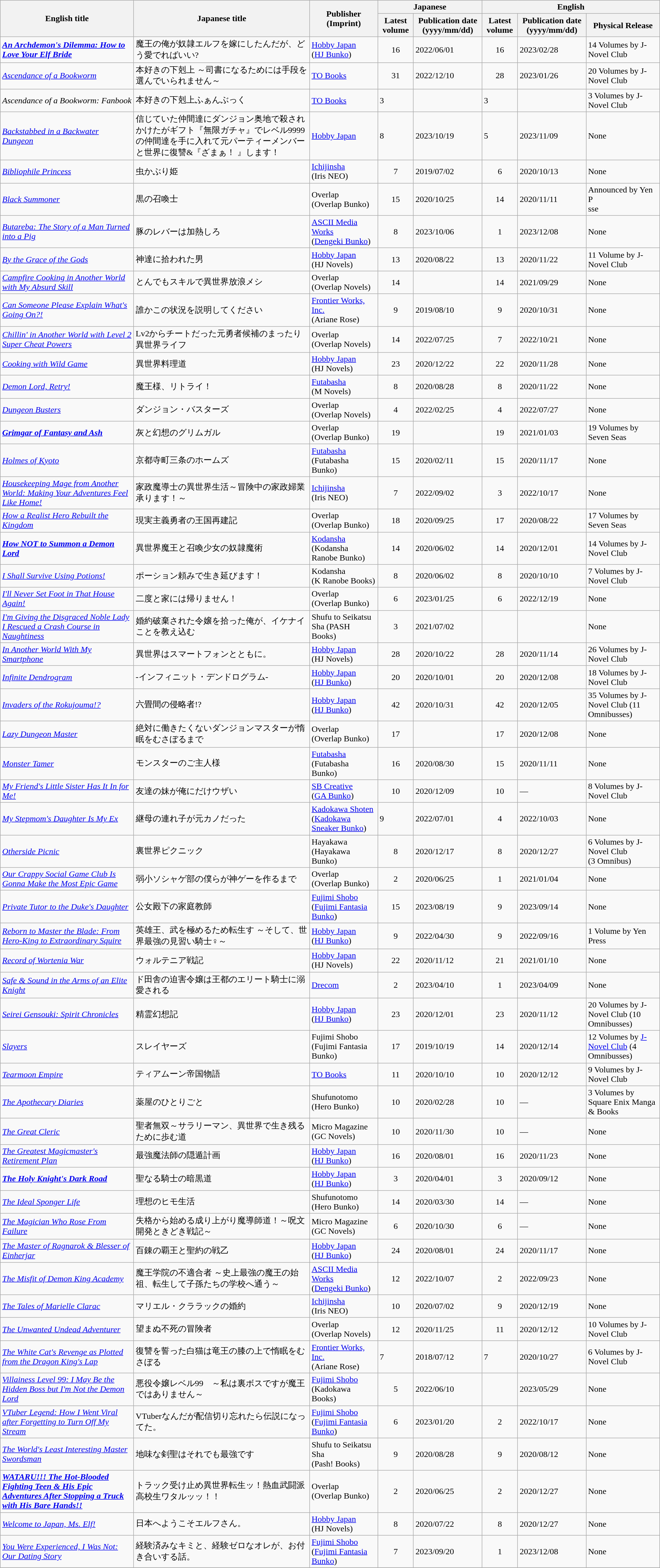<table class="wikitable sortable">
<tr>
<th rowspan="2">English title</th>
<th rowspan="2">Japanese title</th>
<th rowspan="2">Publisher<br>(Imprint)</th>
<th colspan="2">Japanese</th>
<th colspan="3">English</th>
</tr>
<tr>
<th>Latest volume</th>
<th>Publication date (yyyy/mm/dd)</th>
<th>Latest volume</th>
<th>Publication date (yyyy/mm/dd)</th>
<th>Physical Release</th>
</tr>
<tr>
<td><strong><em><a href='#'>An Archdemon's Dilemma: How to Love Your Elf Bride</a></em></strong> </td>
<td>魔王の俺が奴隷エルフを嫁にしたんだが、どう愛でればいい?</td>
<td><a href='#'>Hobby Japan</a><br>(<a href='#'>HJ Bunko</a>)</td>
<td style="text-align: center;">16</td>
<td>2022/06/01</td>
<td style="text-align: center;">16</td>
<td>2023/02/28</td>
<td>14 Volumes by J-Novel Club</td>
</tr>
<tr>
<td><em><a href='#'>Ascendance of a Bookworm</a></em> </td>
<td>本好きの下剋上 ～司書になるためには手段を選んでいられません～</td>
<td><a href='#'>TO Books</a></td>
<td style="text-align: center;">31</td>
<td>2022/12/10</td>
<td style="text-align: center;">28</td>
<td>2023/01/26</td>
<td>20 Volumes by J-Novel Club</td>
</tr>
<tr>
<td><em>Ascendance of a Bookworm: Fanbook</em></td>
<td>本好きの下剋上ふぁんぶっく</td>
<td><a href='#'>TO Books</a></td>
<td>3</td>
<td></td>
<td>3</td>
<td></td>
<td>3 Volumes by J-Novel Club</td>
</tr>
<tr>
<td><em><a href='#'>Backstabbed in a Backwater Dungeon</a></em></td>
<td>信じていた仲間達にダンジョン奥地で殺されかけたがギフト『無限ガチャ』でレベル9999の仲間達を手に入れて元パーティーメンバーと世界に復讐&『ざまぁ！ 』します！</td>
<td><a href='#'>Hobby Japan</a></td>
<td>8</td>
<td>2023/10/19</td>
<td>5</td>
<td>2023/11/09</td>
<td>None</td>
</tr>
<tr>
<td><em><a href='#'>Bibliophile Princess</a></em> </td>
<td>虫かぶり姫</td>
<td><a href='#'>Ichijinsha</a><br>(Iris NEO)</td>
<td style="text-align: center;">7</td>
<td>2019/07/02</td>
<td style="text-align: center;">6</td>
<td>2020/10/13</td>
<td>None</td>
</tr>
<tr>
<td><em><a href='#'>Black Summoner</a></em> </td>
<td>黒の召喚士</td>
<td>Overlap<br>(Overlap Bunko)</td>
<td style="text-align: center;">15</td>
<td>2020/10/25</td>
<td style="text-align: center;">14</td>
<td>2020/11/11</td>
<td>Announced by Yen P<br>sse</td>
</tr>
<tr>
<td><em><a href='#'>Butareba: The Story of a Man Turned into a Pig</a></em> </td>
<td>豚のレバーは加熱しろ</td>
<td><a href='#'>ASCII Media Works</a><br>(<a href='#'>Dengeki Bunko</a>)</td>
<td style="text-align:center;">8</td>
<td>2023/10/06</td>
<td style="text-align:center;">1</td>
<td>2023/12/08</td>
<td>None</td>
</tr>
<tr>
<td><em><a href='#'>By the Grace of the Gods</a></em> </td>
<td>神達に拾われた男</td>
<td><a href='#'>Hobby Japan</a><br>(HJ Novels)</td>
<td style="text-align: center;">13</td>
<td>2020/08/22</td>
<td style="text-align: center;">13</td>
<td>2020/11/22</td>
<td>11 Volume by J-Novel Club</td>
</tr>
<tr>
<td><em><a href='#'>Campfire Cooking in Another World with My Absurd Skill</a></em> </td>
<td>とんでもスキルで異世界放浪メシ</td>
<td>Overlap<br>(Overlap Novels)</td>
<td style="text-align: center;">14</td>
<td></td>
<td style="text-align: center;">14</td>
<td>2021/09/29</td>
<td>None</td>
</tr>
<tr>
<td><em><a href='#'>Can Someone Please Explain What's Going On?!</a></em></td>
<td>誰かこの状況を説明してください</td>
<td><a href='#'>Frontier Works, Inc.</a><br>(Ariane Rose)</td>
<td style="text-align: center;">9 </td>
<td>2019/08/10</td>
<td style="text-align: center;">9 </td>
<td>2020/10/31</td>
<td>None</td>
</tr>
<tr>
<td><em><a href='#'>Chillin' in Another World with Level 2 Super Cheat Powers</a></em> </td>
<td>Lv2からチートだった元勇者候補のまったり異世界ライフ</td>
<td>Overlap<br>(Overlap Novels)</td>
<td style="text-align: center;">14</td>
<td>2022/07/25</td>
<td style="text-align: center;">7</td>
<td>2022/10/21</td>
<td>None</td>
</tr>
<tr>
<td><em><a href='#'>Cooking with Wild Game</a></em> </td>
<td>異世界料理道</td>
<td><a href='#'>Hobby Japan</a><br>(HJ Novels)</td>
<td style="text-align: center;">23</td>
<td>2020/12/22</td>
<td style="text-align: center;">22</td>
<td>2020/11/28</td>
<td>None</td>
</tr>
<tr>
<td><em><a href='#'>Demon Lord, Retry!</a></em> </td>
<td>魔王様、リトライ！</td>
<td><a href='#'>Futabasha</a><br>(M Novels)</td>
<td style="text-align: center;">8</td>
<td>2020/08/28</td>
<td style="text-align: center;">8</td>
<td>2020/11/22</td>
<td>None</td>
</tr>
<tr>
<td><em><a href='#'>Dungeon Busters</a></em> </td>
<td>ダンジョン・バスターズ</td>
<td>Overlap<br>(Overlap Novels)</td>
<td style="text-align: center;">4 </td>
<td>2022/02/25</td>
<td style="text-align: center;">4 </td>
<td>2022/07/27</td>
<td>None</td>
</tr>
<tr>
<td><strong><em><a href='#'>Grimgar of Fantasy and Ash</a></em></strong> </td>
<td>灰と幻想のグリムガル</td>
<td>Overlap<br>(Overlap Bunko)</td>
<td style="text-align: center;">19</td>
<td></td>
<td style="text-align: center;">19</td>
<td>2021/01/03</td>
<td>19 Volumes by Seven Seas</td>
</tr>
<tr>
<td><em><a href='#'>Holmes of Kyoto</a></em> </td>
<td>京都寺町三条のホームズ</td>
<td><a href='#'>Futabasha</a><br>(Futabasha Bunko)</td>
<td style="text-align: center;">15</td>
<td>2020/02/11</td>
<td style="text-align: center;">15</td>
<td>2020/11/17</td>
<td>None</td>
</tr>
<tr>
<td><em><a href='#'>Housekeeping Mage from Another World: Making Your Adventures Feel Like Home!</a></em> </td>
<td>家政魔導士の異世界生活～冒険中の家政婦業承ります！～</td>
<td><a href='#'>Ichijinsha</a><br>(Iris NEO)</td>
<td style="text-align: center;">7</td>
<td>2022/09/02</td>
<td style="text-align:center;">3</td>
<td>2022/10/17</td>
<td>None</td>
</tr>
<tr>
<td><em><a href='#'>How a Realist Hero Rebuilt the Kingdom</a></em> </td>
<td>現実主義勇者の王国再建記</td>
<td>Overlap<br>(Overlap Bunko)</td>
<td style="text-align: center;">18</td>
<td>2020/09/25</td>
<td style="text-align: center;">17</td>
<td>2020/08/22</td>
<td>17 Volumes by Seven Seas</td>
</tr>
<tr>
<td><strong><em><a href='#'>How NOT to Summon a Demon Lord</a></em></strong> </td>
<td>異世界魔王と召喚少女の奴隷魔術</td>
<td><a href='#'>Kodansha</a><br>(Kodansha Ranobe Bunko)</td>
<td style="text-align: center;">14</td>
<td>2020/06/02</td>
<td style="text-align: center;">14</td>
<td>2020/12/01</td>
<td>14 Volumes by J-Novel Club</td>
</tr>
<tr>
<td><em><a href='#'>I Shall Survive Using Potions!</a></em> </td>
<td>ポーション頼みで生き延びます！</td>
<td>Kodansha<br>(K Ranobe Books)</td>
<td style="text-align: center;">8</td>
<td>2020/06/02</td>
<td style="text-align: center;">8</td>
<td>2020/10/10</td>
<td>7 Volumes by J-Novel Club</td>
</tr>
<tr>
<td><em><a href='#'>I'll Never Set Foot in That House Again!</a></em> </td>
<td>二度と家には帰りません！</td>
<td>Overlap<br>(Overlap Bunko)</td>
<td style="text-align:center;">6</td>
<td>2023/01/25</td>
<td style="text-align:center;">6</td>
<td>2022/12/19</td>
<td>None</td>
</tr>
<tr>
<td><em><a href='#'>I'm Giving the Disgraced Noble Lady I Rescued a Crash Course in Naughtiness</a></em> </td>
<td>婚約破棄された令嬢を拾った俺が、イケナイことを教え込む</td>
<td>Shufu to Seikatsu Sha (PASH Books)</td>
<td style="text-align: center;">3</td>
<td>2021/07/02</td>
<td></td>
<td></td>
<td>None</td>
</tr>
<tr>
<td><em><a href='#'>In Another World With My Smartphone</a></em> </td>
<td>異世界はスマートフォンとともに。</td>
<td><a href='#'>Hobby Japan</a><br>(HJ Novels)</td>
<td style="text-align: center;">28</td>
<td>2020/10/22</td>
<td style="text-align: center;">28</td>
<td>2020/11/14</td>
<td>26 Volumes by J-Novel Club</td>
</tr>
<tr>
<td><em><a href='#'>Infinite Dendrogram</a></em> </td>
<td><Infinite Dendrogram>-インフィニット・デンドログラム-</td>
<td><a href='#'>Hobby Japan</a><br>(<a href='#'>HJ Bunko</a>)</td>
<td style="text-align: center;">20</td>
<td>2020/10/01</td>
<td style="text-align: center;">20</td>
<td>2020/12/08</td>
<td>18 Volumes by J-Novel Club</td>
</tr>
<tr>
<td><em><a href='#'>Invaders of the Rokujouma!?</a></em> </td>
<td>六畳間の侵略者!?</td>
<td><a href='#'>Hobby Japan</a><br>(<a href='#'>HJ Bunko</a>)</td>
<td style="text-align: center;">42</td>
<td>2020/10/31</td>
<td style="text-align: center;">42</td>
<td>2020/12/05</td>
<td>35 Volumes by J-Novel Club (11 Omnibusses)</td>
</tr>
<tr>
<td><em><a href='#'>Lazy Dungeon Master</a></em> </td>
<td>絶対に働きたくないダンジョンマスターが惰眠をむさぼるまで</td>
<td>Overlap<br>(Overlap Bunko)</td>
<td style="text-align: center;">17</td>
<td></td>
<td style="text-align: center;">17</td>
<td>2020/12/08</td>
<td>None</td>
</tr>
<tr>
<td><em><a href='#'>Monster Tamer</a></em></td>
<td>モンスターのご主人様</td>
<td><a href='#'>Futabasha</a><br>(Futabasha Bunko)</td>
<td style="text-align: center;">16</td>
<td>2020/08/30</td>
<td style="text-align: center;">15</td>
<td>2020/11/11</td>
<td>None</td>
</tr>
<tr>
<td><em><a href='#'>My Friend's Little Sister Has It In for Me!</a></em> </td>
<td>友達の妹が俺にだけウザい</td>
<td><a href='#'>SB Creative</a><br>(<a href='#'>GA Bunko</a>)</td>
<td style="text-align: center;">10</td>
<td>2020/12/09</td>
<td style="text-align: center;">10</td>
<td>—</td>
<td>8 Volumes by J-Novel Club</td>
</tr>
<tr>
<td><em><a href='#'>My Stepmom's Daughter Is My Ex</a></em> </td>
<td>継母の連れ子が元カノだった</td>
<td><a href='#'>Kadokawa Shoten</a><br>(<a href='#'>Kadokawa Sneaker Bunko</a>)</td>
<td style=text-align: center;">9</td>
<td>2022/07/01</td>
<td style="text-align: center;">4</td>
<td>2022/10/03</td>
<td>None</td>
</tr>
<tr>
<td><em><a href='#'>Otherside Picnic</a></em> </td>
<td>裏世界ピクニック</td>
<td>Hayakawa<br>(Hayakawa Bunko)</td>
<td style="text-align: center;">8</td>
<td>2020/12/17</td>
<td style="text-align: center;">8</td>
<td>2020/12/27</td>
<td>6 Volumes by J-Novel Club<br>(3 Omnibus)</td>
</tr>
<tr>
<td><em><a href='#'>Our Crappy Social Game Club Is Gonna Make the Most Epic Game</a></em> </td>
<td>弱小ソシャゲ部の僕らが神ゲーを作るまで</td>
<td>Overlap<br>(Overlap Bunko)</td>
<td style="text-align: center;">2</td>
<td>2020/06/25</td>
<td style="text-align: center;">1</td>
<td>2021/01/04</td>
<td>None</td>
</tr>
<tr>
<td><em><a href='#'>Private Tutor to the Duke's Daughter</a></em></td>
<td>公女殿下の家庭教師</td>
<td><a href='#'>Fujimi Shobo</a><br>(<a href='#'>Fujimi Fantasia Bunko</a>)</td>
<td style="text-align: center;">15</td>
<td>2023/08/19</td>
<td style="text-align: center;">9</td>
<td>2023/09/14</td>
<td>None</td>
</tr>
<tr>
<td><em><a href='#'>Reborn to Master the Blade: From Hero-King to Extraordinary Squire</a></em></td>
<td>英雄王、武を極めるため転生す ～そして、世界最強の見習い騎士♀～</td>
<td><a href='#'>Hobby Japan</a><br>(<a href='#'>HJ Bunko</a>)</td>
<td style="text-align: center;">9</td>
<td>2022/04/30</td>
<td style="text-align: center;">9</td>
<td>2022/09/16</td>
<td>1 Volume by Yen Press</td>
</tr>
<tr>
<td><em><a href='#'>Record of Wortenia War</a></em> </td>
<td>ウォルテニア戦記</td>
<td><a href='#'>Hobby Japan</a><br>(HJ Novels)</td>
<td style="text-align: center;">22</td>
<td>2020/11/12</td>
<td style="text-align: center;">21</td>
<td>2021/01/10</td>
<td>None</td>
</tr>
<tr>
<td><em><a href='#'>Safe & Sound in the Arms of an Elite Knight</a></em></td>
<td>ド田舎の迫害令嬢は王都のエリート騎士に溺愛される</td>
<td><a href='#'>Drecom</a></td>
<td style="text-align: center">2</td>
<td>2023/04/10</td>
<td style="text-align: center">1</td>
<td>2023/04/09</td>
<td>None</td>
</tr>
<tr>
<td><em><a href='#'>Seirei Gensouki: Spirit Chronicles</a></em> </td>
<td>精霊幻想記</td>
<td><a href='#'>Hobby Japan</a><br>(<a href='#'>HJ Bunko</a>)</td>
<td style="text-align: center;">23</td>
<td>2020/12/01</td>
<td style="text-align: center;">23</td>
<td>2020/11/12</td>
<td>20 Volumes by J-Novel Club (10 Omnibusses)</td>
</tr>
<tr>
<td><em><a href='#'>Slayers</a></em> </td>
<td>スレイヤーズ</td>
<td>Fujimi Shobo<br>(Fujimi Fantasia Bunko)</td>
<td style="text-align: center;">17</td>
<td>2019/10/19</td>
<td style="text-align: center;">14</td>
<td>2020/12/14</td>
<td>12 Volumes by <a href='#'>J-Novel Club</a> (4 Omnibusses)</td>
</tr>
<tr>
<td><em><a href='#'>Tearmoon Empire</a></em> </td>
<td>ティアムーン帝国物語</td>
<td><a href='#'>TO Books</a></td>
<td style="text-align:center">11</td>
<td>2020/10/10</td>
<td style="text-align:center">10</td>
<td>2020/12/12</td>
<td>9 Volumes by J-Novel Club</td>
</tr>
<tr>
<td><em><a href='#'>The Apothecary Diaries</a></em> </td>
<td>薬屋のひとりごと</td>
<td>Shufunotomo<br>(Hero Bunko)</td>
<td style="text-align: center;">10</td>
<td>2020/02/28</td>
<td style="text-align: center;">10</td>
<td>—</td>
<td>3 Volumes by Square Enix Manga & Books</td>
</tr>
<tr>
<td><em><a href='#'>The Great Cleric</a></em> </td>
<td>聖者無双～サラリーマン、異世界で生き残るために歩む道</td>
<td>Micro Magazine<br>(GC Novels)</td>
<td style="text-align: center;">10</td>
<td>2020/11/30</td>
<td style="text-align: center;">10</td>
<td>—</td>
<td>None</td>
</tr>
<tr>
<td><em><a href='#'>The Greatest Magicmaster's Retirement Plan</a></em> </td>
<td>最強魔法師の隠遁計画</td>
<td><a href='#'>Hobby Japan</a><br>(<a href='#'>HJ Bunko</a>)</td>
<td style="text-align: center;">16</td>
<td>2020/08/01</td>
<td style="text-align: center;">16</td>
<td>2020/11/23</td>
<td>None</td>
</tr>
<tr>
<td><strong><em><a href='#'>The Holy Knight's Dark Road</a></em></strong> </td>
<td>聖なる騎士の暗黒道</td>
<td><a href='#'>Hobby Japan</a><br>(<a href='#'>HJ Bunko</a>)</td>
<td style="text-align: center;">3</td>
<td>2020/04/01</td>
<td style="text-align: center;">3</td>
<td>2020/09/12</td>
<td>None</td>
</tr>
<tr>
<td><em><a href='#'>The Ideal Sponger Life</a></em> </td>
<td>理想のヒモ生活</td>
<td>Shufunotomo<br>(Hero Bunko)</td>
<td style="text-align: center;">14</td>
<td>2020/03/30</td>
<td style="text-align: center;">14</td>
<td>—</td>
<td>None</td>
</tr>
<tr>
<td><em><a href='#'>The Magician Who Rose From Failure</a></em> </td>
<td>失格から始める成り上がり魔導師道！～呪文開発ときどき戦記～</td>
<td>Micro Magazine<br>(GC Novels)</td>
<td style="text-align: center;">6</td>
<td>2020/10/30</td>
<td style="text-align: center;">6</td>
<td>—</td>
<td>None</td>
</tr>
<tr>
<td><em><a href='#'>The Master of Ragnarok & Blesser of Einherjar</a></em> </td>
<td>百錬の覇王と聖約の戦乙</td>
<td><a href='#'>Hobby Japan</a><br>(<a href='#'>HJ Bunko</a>)</td>
<td style="text-align: center;">24</td>
<td>2020/08/01</td>
<td style="text-align: center;">24</td>
<td>2020/11/17</td>
<td>None</td>
</tr>
<tr>
<td><em><a href='#'>The Misfit of Demon King Academy</a></em> </td>
<td>魔王学院の不適合者 ～史上最強の魔王の始祖、転生して子孫たちの学校へ通う～</td>
<td><a href='#'>ASCII Media Works</a><br>(<a href='#'>Dengeki Bunko</a>)</td>
<td style="text-align: center;">12</td>
<td>2022/10/07</td>
<td style="text-align: center;">2</td>
<td>2022/09/23</td>
<td>None</td>
</tr>
<tr>
<td><em><a href='#'>The Tales of Marielle Clarac</a></em> </td>
<td>マリエル・クララックの婚約</td>
<td><a href='#'>Ichijinsha</a><br>(Iris NEO)</td>
<td style="text-align: center;">10</td>
<td>2020/07/02</td>
<td style="text-align: center;">9</td>
<td>2020/12/19</td>
<td>None</td>
</tr>
<tr>
<td><em><a href='#'>The Unwanted Undead Adventurer</a></em> </td>
<td>望まぬ不死の冒険者</td>
<td>Overlap<br>(Overlap Novels)</td>
<td style="text-align: center;">12</td>
<td>2020/11/25</td>
<td style="text-align: center;">11</td>
<td>2020/12/12</td>
<td>10 Volumes by J-Novel Club</td>
</tr>
<tr>
<td><em><a href='#'>The White Cat's Revenge as Plotted from the Dragon King's Lap</a></em></td>
<td>復讐を誓った白猫は竜王の膝の上で惰眠をむさぼる</td>
<td><a href='#'>Frontier Works, Inc.</a><br>(Ariane Rose)</td>
<td>7</td>
<td>2018/07/12</td>
<td>7</td>
<td>2020/10/27</td>
<td>6 Volumes by J-Novel Club</td>
</tr>
<tr>
<td><em><a href='#'>Villainess Level 99: I May Be the Hidden Boss but I'm Not the Demon Lord</a></em> </td>
<td>悪役令嬢レベル99　～私は裏ボスですが魔王ではありません～</td>
<td><a href='#'>Fujimi Shobo</a><br>(Kadokawa Books)</td>
<td style="text-align: center;">5</td>
<td>2022/06/10</td>
<td style="text-align: center;"></td>
<td>2023/05/29</td>
<td>None</td>
</tr>
<tr>
<td><em><a href='#'>VTuber Legend: How I Went Viral after Forgetting to Turn Off My Stream</a></em> </td>
<td>VTuberなんだが配信切り忘れたら伝説になってた。</td>
<td><a href='#'>Fujimi Shobo</a><br>(<a href='#'>Fujimi Fantasia Bunko</a>)</td>
<td style="text-align: center;">6</td>
<td>2023/01/20</td>
<td style="text-align: center;">2</td>
<td>2022/10/17</td>
<td>None</td>
</tr>
<tr>
<td><em><a href='#'>The World's Least Interesting Master Swordsman</a></em> </td>
<td>地味な剣聖はそれでも最強です</td>
<td>Shufu to Seikatsu Sha<br>(Pash! Books)</td>
<td style="text-align: center;">9</td>
<td>2020/08/28</td>
<td style="text-align: center;">9</td>
<td>2020/08/12</td>
<td>None</td>
</tr>
<tr>
<td><strong><em><a href='#'>WATARU!!! The Hot-Blooded Fighting Teen & His Epic Adventures After Stopping a Truck with His Bare Hands!!</a></em></strong> </td>
<td>トラック受け止め異世界転生ッ！熱血武闘派高校生ワタルッッ！！</td>
<td>Overlap<br>(Overlap Bunko)</td>
<td style="text-align: center;">2</td>
<td>2020/06/25</td>
<td style="text-align: center;">2</td>
<td>2020/12/27</td>
<td>None</td>
</tr>
<tr>
<td><em><a href='#'>Welcome to Japan, Ms. Elf!</a></em></td>
<td>日本へようこそエルフさん。</td>
<td><a href='#'>Hobby Japan</a><br>(HJ Novels)</td>
<td style="text-align: center;">8</td>
<td>2020/07/22</td>
<td style="text-align: center;">8</td>
<td>2020/12/27</td>
<td>None</td>
</tr>
<tr>
<td><em><a href='#'>You Were Experienced, I Was Not: Our Dating Story</a></em></td>
<td>経験済みなキミと、経験ゼロなオレが、お付き合いする話。</td>
<td><a href='#'>Fujimi Shobo</a><br>(<a href='#'>Fujimi Fantasia Bunko</a>)</td>
<td style="text-align:center;">7</td>
<td>2023/09/20</td>
<td style="text-align:center;">1</td>
<td>2023/12/08</td>
<td>None</td>
</tr>
<tr>
</tr>
</table>
